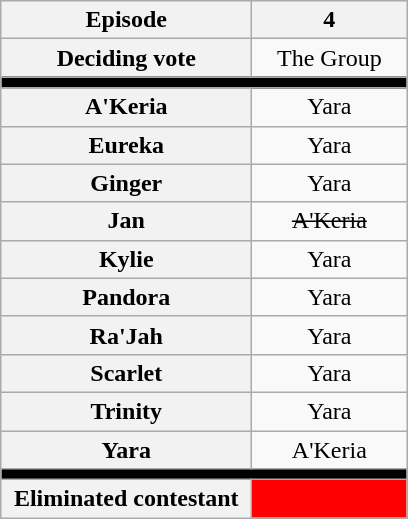<table class="wikitable" style="text-align:center;">
<tr>
<th scope="col" style="width:10em;">Episode</th>
<th scope="col" style="width:6em;">4</th>
</tr>
<tr>
<th scope="row" style="width:9em;"><strong>Deciding vote</strong></th>
<td>The Group</td>
</tr>
<tr>
<td colspan="2" style="background:black;"></td>
</tr>
<tr>
<th scope="row">A'Keria</th>
<td>Yara</td>
</tr>
<tr>
<th scope="row">Eureka</th>
<td>Yara</td>
</tr>
<tr>
<th scope="row">Ginger</th>
<td>Yara</td>
</tr>
<tr>
<th scope="row">Jan</th>
<td><s>A'Keria</s></td>
</tr>
<tr>
<th scope="row">Kylie</th>
<td>Yara</td>
</tr>
<tr>
<th scope="row">Pandora</th>
<td>Yara</td>
</tr>
<tr>
<th scope="row">Ra'Jah</th>
<td>Yara</td>
</tr>
<tr>
<th scope="row">Scarlet</th>
<td>Yara</td>
</tr>
<tr>
<th scope="row">Trinity</th>
<td>Yara</td>
</tr>
<tr>
<th scope="row">Yara</th>
<td>A'Keria</td>
</tr>
<tr>
<td colspan="2" style="background:black;"></td>
</tr>
<tr>
<th scope="row"><strong>Eliminated contestant</strong></th>
<td style="background:red;"><strong></strong></td>
</tr>
</table>
